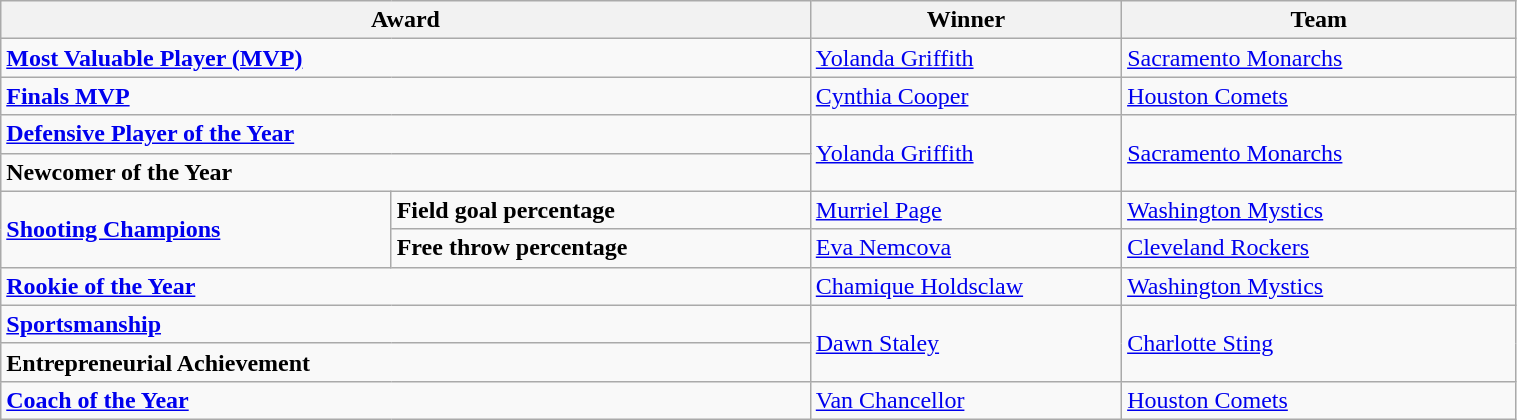<table class="wikitable" style="width: 80%">
<tr>
<th colspan="2" width="39%">Award</th>
<th width=15%>Winner</th>
<th width=19%>Team</th>
</tr>
<tr>
<td colspan="2"><strong><a href='#'>Most Valuable Player (MVP)</a></strong></td>
<td><a href='#'>Yolanda Griffith</a></td>
<td><a href='#'>Sacramento Monarchs</a></td>
</tr>
<tr>
<td colspan="2"><strong><a href='#'>Finals MVP</a></strong></td>
<td><a href='#'>Cynthia Cooper</a></td>
<td><a href='#'>Houston Comets</a></td>
</tr>
<tr>
<td colspan="2"><strong><a href='#'>Defensive Player of the Year</a></strong></td>
<td rowspan="2"><a href='#'>Yolanda Griffith</a></td>
<td rowspan="2"><a href='#'>Sacramento Monarchs</a></td>
</tr>
<tr>
<td colspan="2"><strong>Newcomer of the Year</strong></td>
</tr>
<tr>
<td rowspan="2"><strong><a href='#'>Shooting Champions</a></strong></td>
<td><strong>Field goal percentage</strong></td>
<td><a href='#'>Murriel Page</a></td>
<td><a href='#'>Washington Mystics</a></td>
</tr>
<tr>
<td><strong>Free throw percentage</strong></td>
<td><a href='#'>Eva Nemcova</a></td>
<td><a href='#'>Cleveland Rockers</a></td>
</tr>
<tr>
<td colspan="2"><strong><a href='#'>Rookie of the Year</a></strong></td>
<td><a href='#'>Chamique Holdsclaw</a></td>
<td><a href='#'>Washington Mystics</a></td>
</tr>
<tr>
<td colspan="2"><strong><a href='#'>Sportsmanship</a></strong></td>
<td rowspan="2"><a href='#'>Dawn Staley</a></td>
<td rowspan="2"><a href='#'>Charlotte Sting</a></td>
</tr>
<tr>
<td colspan="2"><strong>Entrepreneurial Achievement</strong></td>
</tr>
<tr>
<td colspan="2"><strong><a href='#'>Coach of the Year</a></strong></td>
<td><a href='#'>Van Chancellor</a></td>
<td><a href='#'>Houston Comets</a></td>
</tr>
</table>
